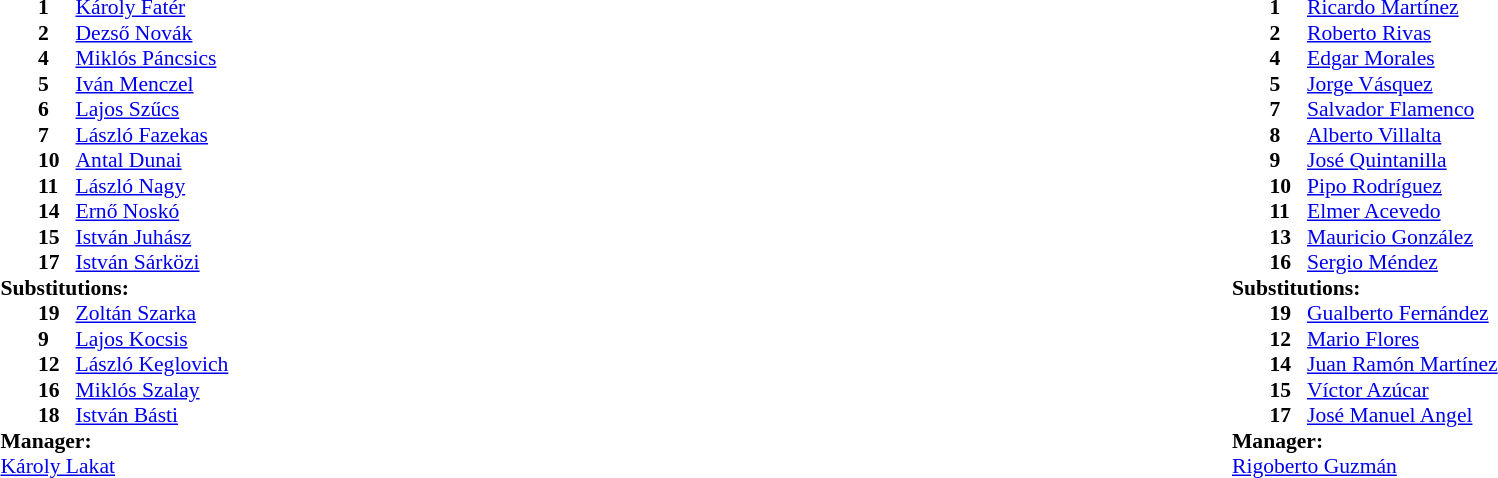<table width="100%">
<tr>
<td valign="top" width="40%"><br><table style="font-size:90%" cellspacing="0" cellpadding="0">
<tr>
<th width=25></th>
<th width=25></th>
</tr>
<tr>
<td></td>
<td><strong>1</strong></td>
<td><a href='#'>Károly Fatér</a></td>
</tr>
<tr>
<td></td>
<td><strong>2</strong></td>
<td><a href='#'>Dezső Novák</a></td>
</tr>
<tr>
<td></td>
<td><strong>4</strong></td>
<td><a href='#'>Miklós Páncsics</a></td>
</tr>
<tr>
<td></td>
<td><strong>5</strong></td>
<td><a href='#'>Iván Menczel</a></td>
</tr>
<tr>
<td></td>
<td><strong>6</strong></td>
<td><a href='#'>Lajos Szűcs</a></td>
</tr>
<tr>
<td></td>
<td><strong>7</strong></td>
<td><a href='#'>László Fazekas</a></td>
<td></td>
<td></td>
</tr>
<tr>
<td></td>
<td><strong>10</strong></td>
<td><a href='#'>Antal Dunai</a></td>
</tr>
<tr>
<td></td>
<td><strong>11</strong></td>
<td><a href='#'>László Nagy</a></td>
</tr>
<tr>
<td></td>
<td><strong>14</strong></td>
<td><a href='#'>Ernő Noskó</a></td>
</tr>
<tr>
<td></td>
<td><strong>15</strong></td>
<td><a href='#'>István Juhász</a></td>
</tr>
<tr>
<td></td>
<td><strong>17</strong></td>
<td><a href='#'>István Sárközi</a></td>
<td></td>
<td></td>
</tr>
<tr>
<td colspan=3><strong>Substitutions:</strong></td>
</tr>
<tr>
<td></td>
<td><strong>19</strong></td>
<td><a href='#'>Zoltán Szarka</a></td>
</tr>
<tr>
<td></td>
<td><strong>9</strong></td>
<td><a href='#'>Lajos Kocsis</a></td>
<td></td>
<td></td>
</tr>
<tr>
<td></td>
<td><strong>12</strong></td>
<td><a href='#'>László Keglovich</a></td>
</tr>
<tr>
<td></td>
<td><strong>16</strong></td>
<td><a href='#'>Miklós Szalay</a></td>
</tr>
<tr>
<td></td>
<td><strong>18</strong></td>
<td><a href='#'>István Básti</a></td>
<td></td>
<td></td>
</tr>
<tr>
<td colspan=3><strong>Manager:</strong></td>
</tr>
<tr>
<td colspan=3> <a href='#'>Károly Lakat</a></td>
</tr>
</table>
</td>
<td valign="top" width="50%"><br><table style="font-size:90%; margin:auto" cellspacing="0" cellpadding="0">
<tr>
<th width=25></th>
<th width=25></th>
</tr>
<tr>
<td></td>
<td><strong>1</strong></td>
<td><a href='#'>Ricardo Martínez</a></td>
<td></td>
<td></td>
</tr>
<tr>
<td></td>
<td><strong>2</strong></td>
<td><a href='#'>Roberto Rivas</a></td>
</tr>
<tr>
<td></td>
<td><strong>4</strong></td>
<td><a href='#'>Edgar Morales</a></td>
</tr>
<tr>
<td></td>
<td><strong>5</strong></td>
<td><a href='#'>Jorge Vásquez</a></td>
</tr>
<tr>
<td></td>
<td><strong>7</strong></td>
<td><a href='#'>Salvador Flamenco</a></td>
<td></td>
<td></td>
</tr>
<tr>
<td></td>
<td><strong>8</strong></td>
<td><a href='#'>Alberto Villalta</a></td>
</tr>
<tr>
<td></td>
<td><strong>9</strong></td>
<td><a href='#'>José Quintanilla</a></td>
</tr>
<tr>
<td></td>
<td><strong>10</strong></td>
<td><a href='#'>Pipo Rodríguez</a></td>
</tr>
<tr>
<td></td>
<td><strong>11</strong></td>
<td><a href='#'>Elmer Acevedo</a></td>
</tr>
<tr>
<td></td>
<td><strong>13</strong></td>
<td><a href='#'>Mauricio González</a></td>
</tr>
<tr>
<td></td>
<td><strong>16</strong></td>
<td><a href='#'>Sergio Méndez</a></td>
</tr>
<tr>
<td colspan=3><strong>Substitutions:</strong></td>
</tr>
<tr>
<td></td>
<td><strong>19</strong></td>
<td><a href='#'>Gualberto Fernández</a></td>
<td></td>
<td></td>
</tr>
<tr>
<td></td>
<td><strong>12</strong></td>
<td><a href='#'>Mario Flores</a></td>
</tr>
<tr>
<td></td>
<td><strong>14</strong></td>
<td><a href='#'>Juan Ramón Martínez</a></td>
<td></td>
<td></td>
</tr>
<tr>
<td></td>
<td><strong>15</strong></td>
<td><a href='#'>Víctor Azúcar</a></td>
</tr>
<tr>
<td></td>
<td><strong>17</strong></td>
<td><a href='#'>José Manuel Angel</a></td>
</tr>
<tr>
<td colspan=3><strong>Manager:</strong></td>
</tr>
<tr>
<td colspan=3> <a href='#'>Rigoberto Guzmán</a></td>
</tr>
</table>
</td>
</tr>
</table>
